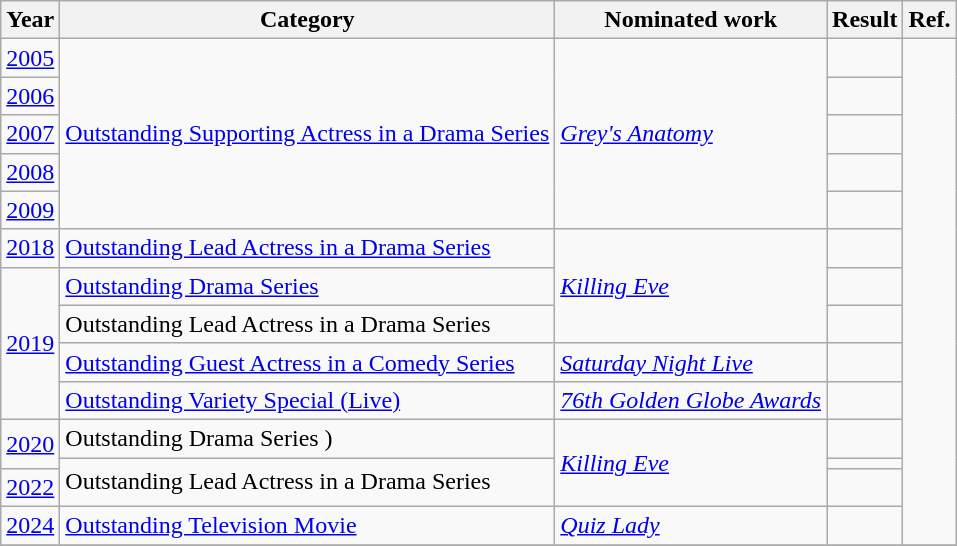<table class="wikitable plainrowheaders">
<tr>
<th scope="col">Year</th>
<th scope="col">Category</th>
<th scope="col">Nominated work</th>
<th scope="col">Result</th>
<th scope="col">Ref.</th>
</tr>
<tr>
<td><a href='#'>2005</a></td>
<td rowspan="5"><a href='#'>Outstanding Supporting Actress in a Drama Series</a></td>
<td rowspan="5"><em><a href='#'>Grey's Anatomy</a></em></td>
<td></td>
<td align="center" rowspan="14"></td>
</tr>
<tr>
<td><a href='#'>2006</a></td>
<td></td>
</tr>
<tr>
<td><a href='#'>2007</a></td>
<td></td>
</tr>
<tr>
<td><a href='#'>2008</a></td>
<td></td>
</tr>
<tr>
<td><a href='#'>2009</a></td>
<td></td>
</tr>
<tr>
<td><a href='#'>2018</a></td>
<td><a href='#'>Outstanding Lead Actress in a Drama Series</a></td>
<td rowspan=3"><em><a href='#'>Killing Eve</a></em></td>
<td></td>
</tr>
<tr>
<td rowspan="4"><a href='#'>2019</a></td>
<td><a href='#'>Outstanding Drama Series</a> </td>
<td></td>
</tr>
<tr>
<td>Outstanding Lead Actress in a Drama Series</td>
<td></td>
</tr>
<tr>
<td><a href='#'>Outstanding Guest Actress in a Comedy Series</a></td>
<td><em><a href='#'>Saturday Night Live</a></em></td>
<td></td>
</tr>
<tr>
<td><a href='#'>Outstanding Variety Special (Live)</a> </td>
<td><em><a href='#'>76th Golden Globe Awards</a></em></td>
<td></td>
</tr>
<tr>
<td rowspan="2"><a href='#'>2020</a></td>
<td>Outstanding Drama Series )</td>
<td rowspan="3"><em><a href='#'>Killing Eve</a></em></td>
<td></td>
</tr>
<tr>
<td rowspan="2">Outstanding Lead Actress in a Drama Series</td>
<td></td>
</tr>
<tr>
<td><a href='#'>2022</a></td>
<td></td>
</tr>
<tr>
<td><a href='#'>2024</a></td>
<td><a href='#'>Outstanding Television Movie</a> </td>
<td><em><a href='#'>Quiz Lady</a></em></td>
<td></td>
</tr>
<tr>
</tr>
</table>
